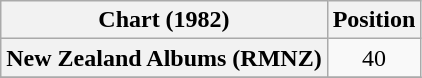<table class="wikitable plainrowheaders" style="text-align:center">
<tr>
<th scope="col">Chart (1982)</th>
<th scope="col">Position</th>
</tr>
<tr>
<th scope="row">New Zealand Albums (RMNZ)</th>
<td>40</td>
</tr>
<tr>
</tr>
</table>
